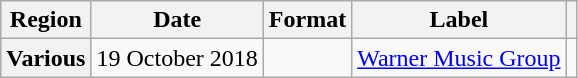<table class="wikitable plainrowheaders">
<tr>
<th scope="col">Region</th>
<th scope="col">Date</th>
<th scope="col">Format</th>
<th scope="col">Label</th>
<th scope="col"></th>
</tr>
<tr>
<th scope="row">Various</th>
<td rowspan="1">19 October 2018</td>
<td rowspan="1"></td>
<td rowspan="1"><a href='#'>Warner Music Group</a></td>
<td align="center"></td>
</tr>
</table>
